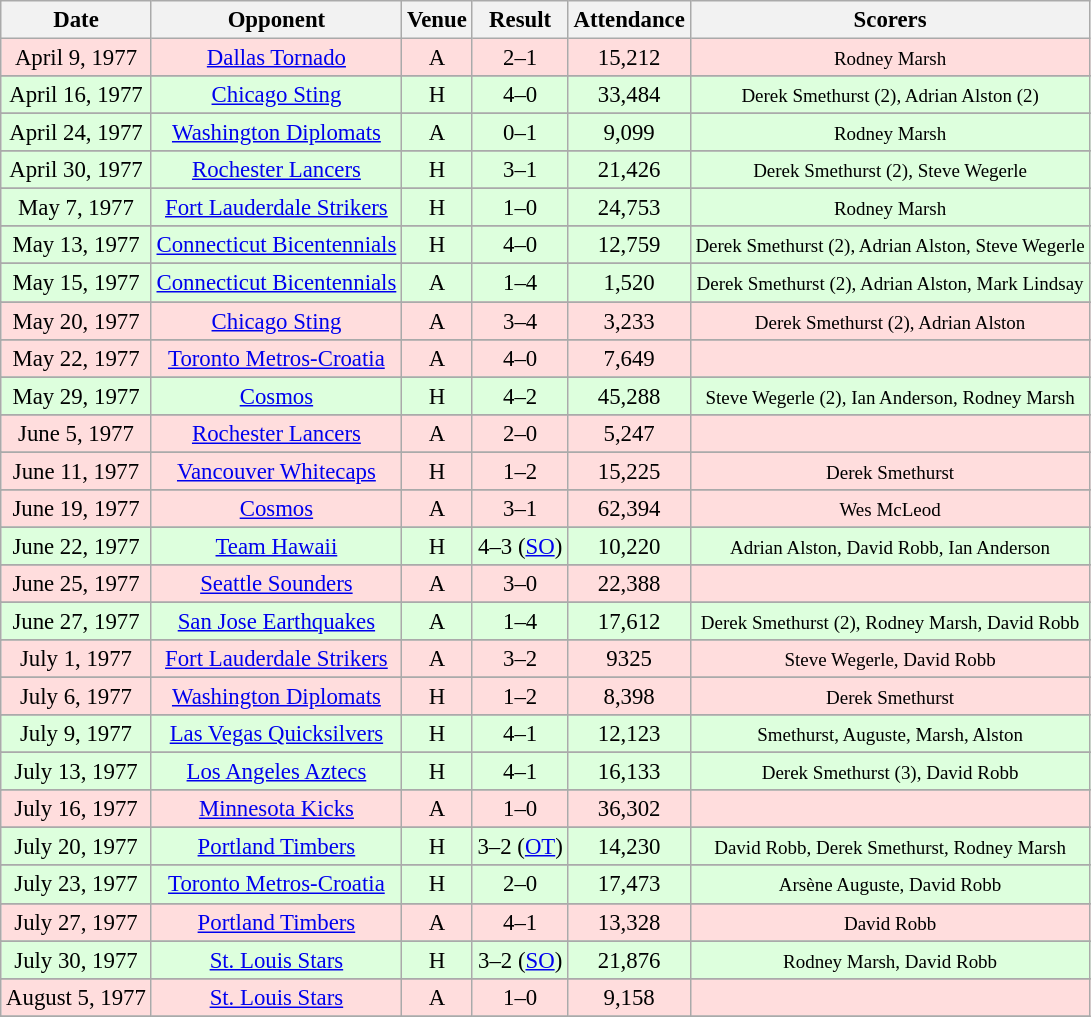<table class="wikitable" style="font-size:95%; text-align:center">
<tr>
<th>Date</th>
<th>Opponent</th>
<th>Venue</th>
<th>Result</th>
<th>Attendance</th>
<th>Scorers</th>
</tr>
<tr bgcolor="#ffdddd">
<td>April 9, 1977</td>
<td><a href='#'>Dallas Tornado</a></td>
<td>A</td>
<td>2–1</td>
<td>15,212</td>
<td><small>Rodney Marsh</small></td>
</tr>
<tr>
</tr>
<tr bgcolor="#ddffdd">
<td>April 16, 1977</td>
<td><a href='#'>Chicago Sting</a></td>
<td>H</td>
<td>4–0</td>
<td>33,484</td>
<td><small>Derek Smethurst (2), Adrian Alston (2)</small></td>
</tr>
<tr>
</tr>
<tr bgcolor="#ddffdd">
<td>April 24, 1977</td>
<td><a href='#'>Washington Diplomats</a></td>
<td>A</td>
<td>0–1</td>
<td>9,099</td>
<td><small>Rodney Marsh</small></td>
</tr>
<tr>
</tr>
<tr bgcolor="#ddffdd">
<td>April 30, 1977</td>
<td><a href='#'>Rochester Lancers</a></td>
<td>H</td>
<td>3–1</td>
<td>21,426</td>
<td><small>Derek Smethurst (2), Steve Wegerle</small></td>
</tr>
<tr>
</tr>
<tr bgcolor="#ddffdd">
<td>May 7, 1977</td>
<td><a href='#'>Fort Lauderdale Strikers</a></td>
<td>H</td>
<td>1–0</td>
<td>24,753</td>
<td><small>Rodney Marsh</small></td>
</tr>
<tr>
</tr>
<tr bgcolor="#ddffdd">
<td>May 13, 1977</td>
<td><a href='#'>Connecticut Bicentennials</a></td>
<td>H</td>
<td>4–0</td>
<td>12,759</td>
<td><small>Derek Smethurst (2), Adrian Alston, Steve Wegerle</small></td>
</tr>
<tr>
</tr>
<tr bgcolor="#ddffdd">
<td>May 15, 1977</td>
<td><a href='#'>Connecticut Bicentennials</a></td>
<td>A</td>
<td>1–4</td>
<td>1,520</td>
<td><small>Derek Smethurst (2), Adrian Alston, Mark Lindsay</small></td>
</tr>
<tr>
</tr>
<tr bgcolor="#ffdddd">
<td>May 20, 1977</td>
<td><a href='#'>Chicago Sting</a></td>
<td>A</td>
<td>3–4</td>
<td>3,233</td>
<td><small>Derek Smethurst (2), Adrian Alston</small></td>
</tr>
<tr>
</tr>
<tr bgcolor="#ffdddd">
<td>May 22, 1977</td>
<td><a href='#'>Toronto Metros-Croatia</a></td>
<td>A</td>
<td>4–0</td>
<td>7,649</td>
<td></td>
</tr>
<tr>
</tr>
<tr bgcolor="#ddffdd">
<td>May 29, 1977</td>
<td><a href='#'>Cosmos</a></td>
<td>H</td>
<td>4–2</td>
<td>45,288</td>
<td><small>Steve Wegerle (2), Ian Anderson, Rodney Marsh</small></td>
</tr>
<tr>
</tr>
<tr bgcolor="#ffdddd">
<td>June 5, 1977</td>
<td><a href='#'>Rochester Lancers</a></td>
<td>A</td>
<td>2–0</td>
<td>5,247</td>
<td></td>
</tr>
<tr>
</tr>
<tr bgcolor="#ffdddd">
<td>June 11, 1977</td>
<td><a href='#'>Vancouver Whitecaps</a></td>
<td>H</td>
<td>1–2</td>
<td>15,225</td>
<td><small>Derek Smethurst</small></td>
</tr>
<tr>
</tr>
<tr bgcolor="#ffdddd">
<td>June 19, 1977</td>
<td><a href='#'>Cosmos</a></td>
<td>A</td>
<td>3–1</td>
<td>62,394</td>
<td><small>Wes McLeod</small></td>
</tr>
<tr>
</tr>
<tr bgcolor="#ddffdd">
<td>June 22, 1977</td>
<td><a href='#'>Team Hawaii</a></td>
<td>H</td>
<td>4–3 (<a href='#'>SO</a>)</td>
<td>10,220</td>
<td><small>Adrian Alston, David Robb, Ian Anderson</small></td>
</tr>
<tr>
</tr>
<tr bgcolor="#ffdddd">
<td>June 25, 1977</td>
<td><a href='#'>Seattle Sounders</a></td>
<td>A</td>
<td>3–0</td>
<td>22,388</td>
<td></td>
</tr>
<tr>
</tr>
<tr bgcolor="#ddffdd">
<td>June 27, 1977</td>
<td><a href='#'>San Jose Earthquakes</a></td>
<td>A</td>
<td>1–4</td>
<td>17,612</td>
<td><small>Derek Smethurst (2), Rodney Marsh, David Robb</small></td>
</tr>
<tr>
</tr>
<tr bgcolor="#ffdddd">
<td>July 1, 1977</td>
<td><a href='#'>Fort Lauderdale Strikers</a></td>
<td>A</td>
<td>3–2</td>
<td>9325</td>
<td><small>Steve Wegerle, David Robb</small></td>
</tr>
<tr>
</tr>
<tr bgcolor="#ffdddd">
<td>July 6, 1977</td>
<td><a href='#'>Washington Diplomats</a></td>
<td>H</td>
<td>1–2</td>
<td>8,398</td>
<td><small>Derek Smethurst</small></td>
</tr>
<tr>
</tr>
<tr bgcolor="#ddffdd">
<td>July 9, 1977</td>
<td><a href='#'>Las Vegas Quicksilvers</a></td>
<td>H</td>
<td>4–1</td>
<td>12,123</td>
<td><small>Smethurst, Auguste, Marsh, Alston</small></td>
</tr>
<tr>
</tr>
<tr bgcolor="#ddffdd">
<td>July 13, 1977</td>
<td><a href='#'>Los Angeles Aztecs</a></td>
<td>H</td>
<td>4–1</td>
<td>16,133</td>
<td><small>Derek Smethurst (3), David Robb</small></td>
</tr>
<tr>
</tr>
<tr bgcolor="#ffdddd">
<td>July 16, 1977</td>
<td><a href='#'>Minnesota Kicks</a></td>
<td>A</td>
<td>1–0</td>
<td>36,302</td>
<td></td>
</tr>
<tr>
</tr>
<tr bgcolor="#ddffdd">
<td>July 20, 1977</td>
<td><a href='#'>Portland Timbers</a></td>
<td>H</td>
<td>3–2 (<a href='#'>OT</a>)</td>
<td>14,230</td>
<td><small>David Robb, Derek Smethurst, Rodney Marsh</small></td>
</tr>
<tr>
</tr>
<tr bgcolor="#ddffdd">
<td>July 23, 1977</td>
<td><a href='#'>Toronto Metros-Croatia</a></td>
<td>H</td>
<td>2–0</td>
<td>17,473</td>
<td><small>Arsène Auguste, David Robb</small></td>
</tr>
<tr>
</tr>
<tr bgcolor="#ffdddd">
<td>July 27, 1977</td>
<td><a href='#'>Portland Timbers</a></td>
<td>A</td>
<td>4–1</td>
<td>13,328</td>
<td><small>David Robb</small></td>
</tr>
<tr>
</tr>
<tr bgcolor="#ddffdd">
<td>July 30, 1977</td>
<td><a href='#'>St. Louis Stars</a></td>
<td>H</td>
<td>3–2 (<a href='#'>SO</a>)</td>
<td>21,876</td>
<td><small>Rodney Marsh, David Robb</small></td>
</tr>
<tr>
</tr>
<tr bgcolor="#ffdddd">
<td>August 5, 1977</td>
<td><a href='#'>St. Louis Stars</a></td>
<td>A</td>
<td>1–0</td>
<td>9,158</td>
<td></td>
</tr>
<tr>
</tr>
</table>
